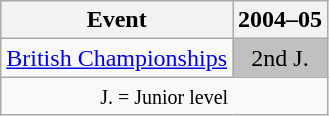<table class="wikitable" style="text-align:center">
<tr>
<th>Event</th>
<th>2004–05</th>
</tr>
<tr>
<td align=left><a href='#'>British Championships</a></td>
<td bgcolor=silver>2nd J.</td>
</tr>
<tr>
<td colspan=2 align=center><small> J. = Junior level </small></td>
</tr>
</table>
